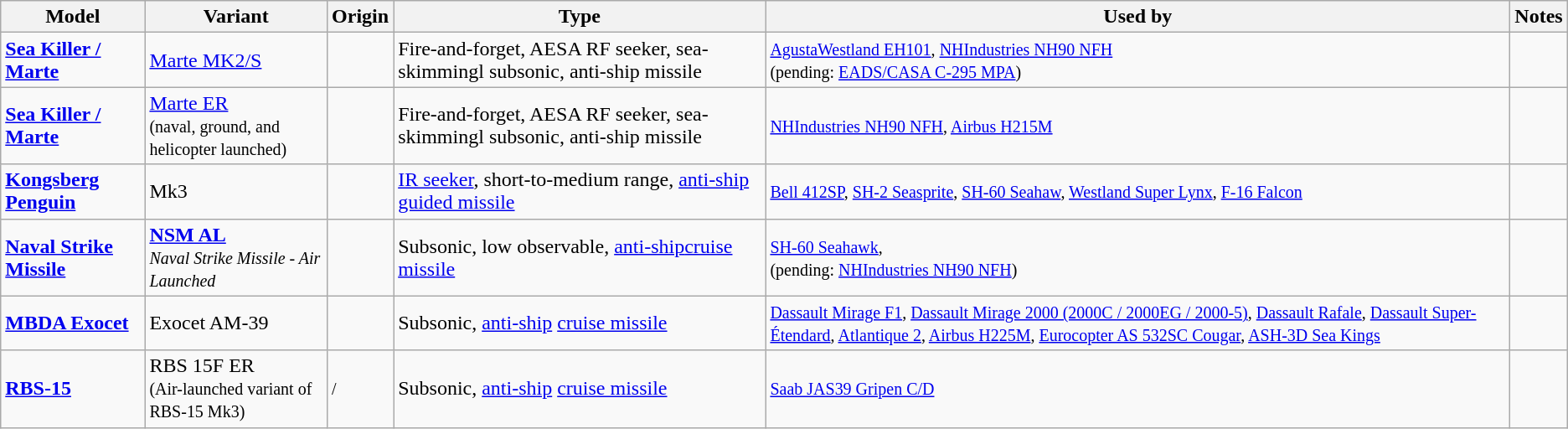<table class="wikitable sortable">
<tr>
<th>Model</th>
<th>Variant</th>
<th>Origin</th>
<th>Type</th>
<th>Used by</th>
<th>Notes</th>
</tr>
<tr>
<td><strong><a href='#'>Sea Killer / Marte</a></strong></td>
<td><a href='#'>Marte MK2/S</a></td>
<td><small></small></td>
<td>Fire-and-forget, AESA RF seeker, sea-skimmingl subsonic, anti-ship missile</td>
<td><small><a href='#'>AgustaWestland EH101</a>, <a href='#'>NHIndustries NH90 NFH</a><br>(pending: <a href='#'>EADS/CASA C-295 MPA</a>)</small></td>
<td></td>
</tr>
<tr>
<td><strong><a href='#'>Sea Killer / Marte</a></strong></td>
<td><a href='#'>Marte ER</a><br><small>(naval, ground, and helicopter launched)</small></td>
<td><small></small></td>
<td>Fire-and-forget, AESA RF seeker, sea-skimmingl subsonic, anti-ship missile</td>
<td><small><a href='#'>NHIndustries NH90 NFH</a>, <a href='#'>Airbus H215M</a></small></td>
<td></td>
</tr>
<tr>
<td><strong><a href='#'>Kongsberg Penguin</a></strong></td>
<td>Mk3</td>
<td><small></small></td>
<td><a href='#'>IR seeker</a>, short-to-medium range, <a href='#'>anti-ship</a> <a href='#'>guided missile</a></td>
<td><small><a href='#'>Bell 412SP</a>, <a href='#'>SH-2 Seasprite</a>, <a href='#'>SH-60 Seahaw</a>, <a href='#'>Westland Super Lynx</a>, <a href='#'>F-16 Falcon</a></small></td>
<td></td>
</tr>
<tr>
<td><strong><a href='#'>Naval Strike Missile</a></strong></td>
<td><strong><a href='#'>NSM AL</a></strong><br><small><em>Naval Strike Missile - Air Launched</em></small></td>
<td><small></small></td>
<td>Subsonic, low observable, <a href='#'>anti-ship</a><a href='#'>cruise missile</a></td>
<td><small><a href='#'>SH-60 Seahawk</a>,<br></small><small>(pending: <a href='#'>NHIndustries NH90 NFH</a>)</small></td>
<td></td>
</tr>
<tr>
<td><strong><a href='#'>MBDA Exocet</a></strong></td>
<td>Exocet AM-39</td>
<td><small></small></td>
<td>Subsonic, <a href='#'>anti-ship</a> <a href='#'>cruise missile</a></td>
<td><small><a href='#'>Dassault Mirage F1</a>, <a href='#'>Dassault Mirage 2000 (2000C / 2000EG / 2000-5)</a>, <a href='#'>Dassault Rafale</a>, <a href='#'>Dassault Super-Étendard</a>, <a href='#'>Atlantique 2</a>, <a href='#'>Airbus H225M</a>, <a href='#'>Eurocopter AS 532SC Cougar</a>, <a href='#'>ASH-3D Sea Kings</a></small></td>
<td></td>
</tr>
<tr>
<td><a href='#'><strong>RBS-15</strong></a></td>
<td>RBS 15F ER<br><small>(Air-launched variant of RBS-15 Mk3)</small></td>
<td><small> /</small> <small></small></td>
<td>Subsonic, <a href='#'>anti-ship</a> <a href='#'>cruise missile</a></td>
<td><small><a href='#'>Saab JAS39 Gripen C/D</a></small></td>
<td></td>
</tr>
</table>
